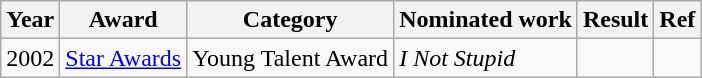<table class="wikitable sortable">
<tr>
<th>Year</th>
<th>Award</th>
<th>Category</th>
<th>Nominated work</th>
<th>Result</th>
<th>Ref</th>
</tr>
<tr>
<td>2002</td>
<td><a href='#'>Star Awards</a></td>
<td>Young Talent Award</td>
<td><em>I Not Stupid</em></td>
<td></td>
<td></td>
</tr>
</table>
